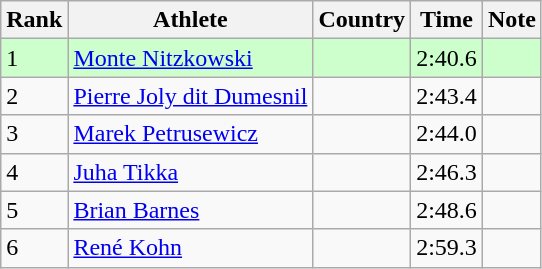<table class="wikitable sortable">
<tr>
<th>Rank</th>
<th>Athlete</th>
<th>Country</th>
<th>Time</th>
<th>Note</th>
</tr>
<tr bgcolor=#CCFFCC>
<td>1</td>
<td><a href='#'>Monte Nitzkowski</a></td>
<td></td>
<td>2:40.6</td>
<td></td>
</tr>
<tr>
<td>2</td>
<td><a href='#'>Pierre Joly dit Dumesnil</a></td>
<td></td>
<td>2:43.4</td>
<td></td>
</tr>
<tr>
<td>3</td>
<td><a href='#'>Marek Petrusewicz</a></td>
<td></td>
<td>2:44.0</td>
<td></td>
</tr>
<tr>
<td>4</td>
<td><a href='#'>Juha Tikka</a></td>
<td></td>
<td>2:46.3</td>
<td></td>
</tr>
<tr>
<td>5</td>
<td><a href='#'>Brian Barnes</a></td>
<td></td>
<td>2:48.6</td>
<td></td>
</tr>
<tr>
<td>6</td>
<td><a href='#'>René Kohn</a></td>
<td></td>
<td>2:59.3</td>
<td></td>
</tr>
</table>
